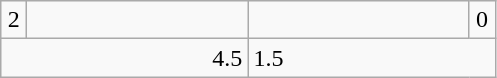<table class=wikitable>
<tr>
<td align=center width=10>2</td>
<td align=center width=140></td>
<td align="center" width="140"></td>
<td align="center" width="10">0</td>
</tr>
<tr>
<td colspan=2 align=right>4.5</td>
<td colspan="2">1.5</td>
</tr>
</table>
